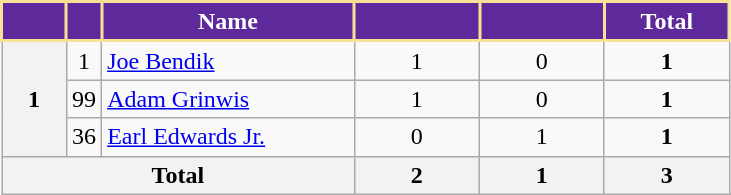<table class="wikitable" style="text-align:center;">
<tr>
<th style="background:#5E299A; color:white; border:2px solid #F8E196; width:35px;"></th>
<th style="background:#5E299A; color:white; border:2px solid #F8E196; width=35px;"></th>
<th scope="col" style="background:#5E299A; color:white; border:2px solid #F8E196; width:160px;">Name</th>
<th style="background:#5E299A; color:white; border:2px solid #F8E196; width:75px;"></th>
<th style="background:#5E299A; color:white; border:2px solid #F8E196; width:75px;"></th>
<th style="background:#5E299A; color:white; border:2px solid #F8E196; width:75px;">Total</th>
</tr>
<tr>
<th rowspan="3">1</th>
<td>1</td>
<td align=left> <a href='#'>Joe Bendik</a></td>
<td>1</td>
<td>0</td>
<td><strong>1</strong></td>
</tr>
<tr>
<td>99</td>
<td align="left"> <a href='#'>Adam Grinwis</a></td>
<td>1</td>
<td>0</td>
<td><strong>1</strong></td>
</tr>
<tr>
<td>36</td>
<td align="left"> <a href='#'>Earl Edwards Jr.</a></td>
<td>0</td>
<td>1</td>
<td><strong>1</strong></td>
</tr>
<tr>
<th colspan="3">Total</th>
<th>2</th>
<th><strong>1</strong></th>
<th>3</th>
</tr>
</table>
